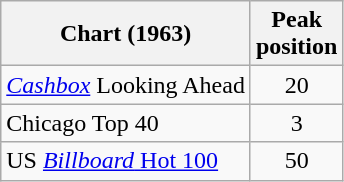<table class="wikitable sortable">
<tr>
<th>Chart (1963)</th>
<th>Peak<br>position</th>
</tr>
<tr>
<td><em><a href='#'>Cashbox</a></em> Looking Ahead</td>
<td align="center">20</td>
</tr>
<tr>
<td>Chicago Top 40</td>
<td align="center">3</td>
</tr>
<tr>
<td>US <a href='#'><em>Billboard</em> Hot 100</a></td>
<td align="center">50</td>
</tr>
</table>
